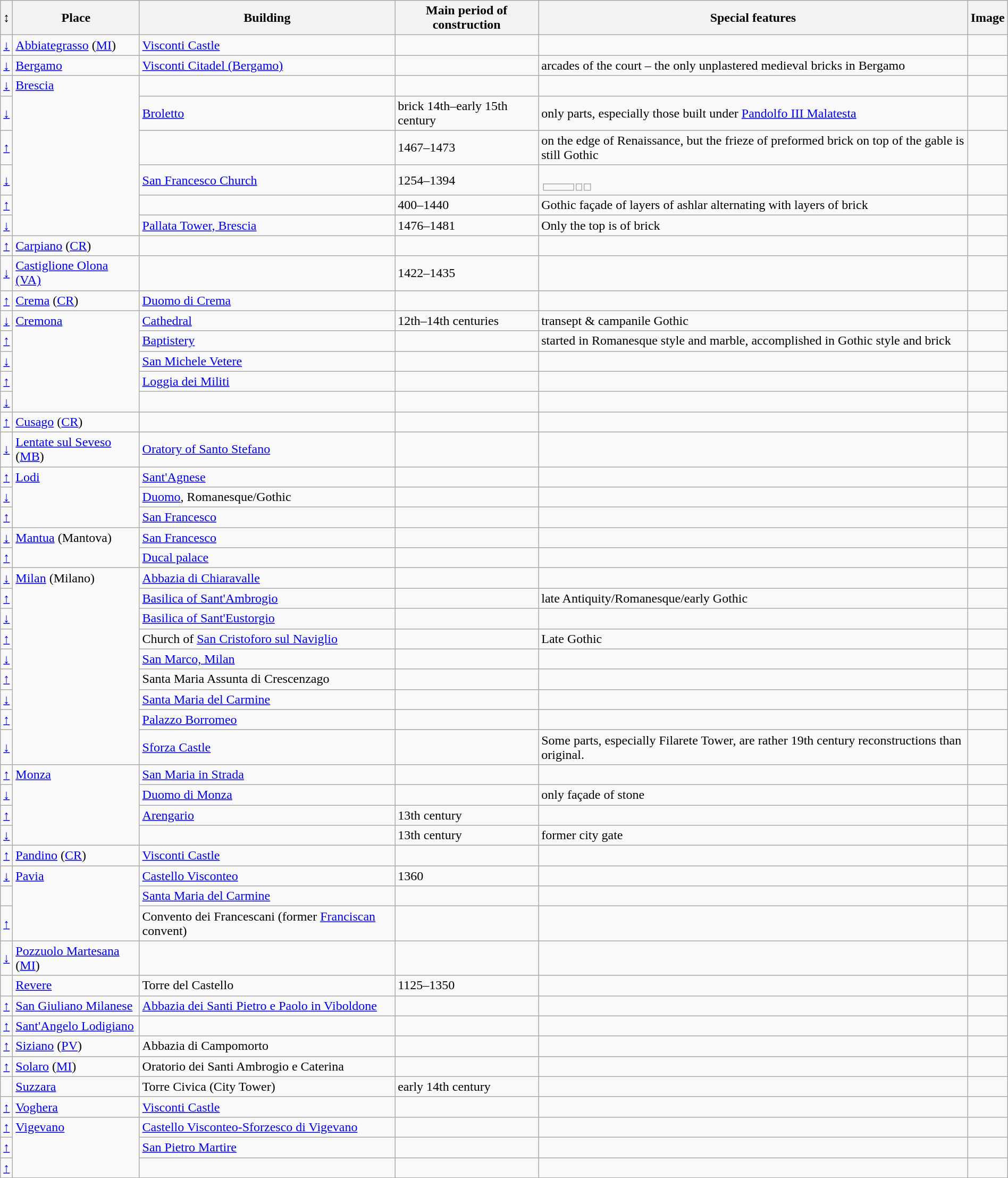<table class="wikitable"  style="border:2px; width:100%;">
<tr>
<th>↕</th>
<th>Place</th>
<th>Building</th>
<th>Main period of construction</th>
<th>Special features</th>
<th>Image</th>
</tr>
<tr>
<td><a href='#'>↓</a></td>
<td><a href='#'>Abbiategrasso</a> (<a href='#'>MI</a>)</td>
<td><a href='#'>Visconti Castle</a></td>
<td></td>
<td></td>
<td></td>
</tr>
<tr>
<td><a href='#'>↓</a></td>
<td><a href='#'>Bergamo</a></td>
<td><a href='#'>Visconti Citadel (Bergamo)</a></td>
<td></td>
<td>arcades of the court – the only unplastered medieval bricks in Bergamo</td>
<td></td>
</tr>
<tr>
<td><a href='#'>↓</a></td>
<td rowspan="6" style="vertical-align:top;"><a href='#'>Brescia</a></td>
<td></td>
<td></td>
<td></td>
<td></td>
</tr>
<tr>
<td><a href='#'>↓</a></td>
<td><a href='#'>Broletto</a></td>
<td>brick 14th–early 15th century</td>
<td>only parts, especially those built under <a href='#'>Pandolfo III Malatesta</a></td>
<td></td>
</tr>
<tr>
<td><a href='#'>↑</a></td>
<td></td>
<td>1467–1473</td>
<td>on the edge of Renaissance, but the frieze of preformed brick on top of the gable is still Gothic</td>
<td></td>
</tr>
<tr>
<td><a href='#'>↓</a></td>
<td><a href='#'>San Francesco Church</a></td>
<td>1254–1394</td>
<td><br><table>
<tr>
<td style="width:70%;"></td>
<td></td>
<td></td>
</tr>
</table>
</td>
<td></td>
</tr>
<tr>
<td><a href='#'>↑</a></td>
<td></td>
<td>400–1440</td>
<td>Gothic façade of layers of ashlar alternating with layers of brick</td>
<td></td>
</tr>
<tr>
<td><a href='#'>↓</a></td>
<td><a href='#'>Pallata Tower, Brescia</a></td>
<td>1476–1481</td>
<td>Only the top is of brick</td>
<td></td>
</tr>
<tr>
<td><a href='#'>↑</a></td>
<td><a href='#'>Carpiano</a> (<a href='#'>CR</a>)</td>
<td></td>
<td></td>
<td></td>
<td></td>
</tr>
<tr>
<td><a href='#'>↓</a></td>
<td><a href='#'>Castiglione Olona</a> <a href='#'>(VA)</a></td>
<td></td>
<td>1422–1435</td>
<td></td>
<td></td>
</tr>
<tr>
<td><a href='#'>↑</a></td>
<td><a href='#'>Crema</a> (<a href='#'>CR</a>)</td>
<td><a href='#'>Duomo di Crema</a></td>
<td></td>
<td></td>
<td></td>
</tr>
<tr>
<td><a href='#'>↓</a></td>
<td valign=top rowspan=5><a href='#'>Cremona</a></td>
<td><a href='#'>Cathedral</a></td>
<td>12th–14th centuries</td>
<td>transept & campanile Gothic</td>
<td></td>
</tr>
<tr>
<td><a href='#'>↑</a></td>
<td><a href='#'>Baptistery</a></td>
<td></td>
<td>started in Romanesque style and marble, accomplished in Gothic style and brick</td>
<td></td>
</tr>
<tr>
<td><a href='#'>↓</a></td>
<td><a href='#'>San Michele Vetere</a></td>
<td></td>
<td></td>
<td></td>
</tr>
<tr>
<td><a href='#'>↑</a></td>
<td><a href='#'>Loggia dei Militi</a></td>
<td></td>
<td></td>
<td></td>
</tr>
<tr>
<td><a href='#'>↓</a></td>
<td></td>
<td></td>
<td></td>
<td></td>
</tr>
<tr>
<td><a href='#'>↑</a></td>
<td><a href='#'>Cusago</a> (<a href='#'>CR</a>)</td>
<td></td>
<td></td>
<td></td>
<td></td>
</tr>
<tr>
<td><a href='#'>↓</a></td>
<td><a href='#'>Lentate sul Seveso</a> (<a href='#'>MB</a>)</td>
<td><a href='#'>Oratory of Santo Stefano</a></td>
<td></td>
<td></td>
<td></td>
</tr>
<tr>
<td><a href='#'>↑</a></td>
<td valign=top rowspan=3><a href='#'>Lodi</a></td>
<td><a href='#'>Sant'Agnese</a></td>
<td></td>
<td></td>
<td></td>
</tr>
<tr>
<td><a href='#'>↓</a></td>
<td><a href='#'>Duomo</a>, Romanesque/Gothic</td>
<td></td>
<td></td>
<td></td>
</tr>
<tr>
<td><a href='#'>↑</a></td>
<td><a href='#'>San Francesco</a></td>
<td></td>
<td></td>
<td></td>
</tr>
<tr>
<td><a href='#'>↓</a></td>
<td valign=top rowspan=2><a href='#'>Mantua</a> (Mantova)</td>
<td><a href='#'>San Francesco</a></td>
<td></td>
<td></td>
<td></td>
</tr>
<tr>
<td><a href='#'>↑</a></td>
<td><a href='#'>Ducal palace</a></td>
<td></td>
<td></td>
<td></td>
</tr>
<tr>
<td><a href='#'>↓</a></td>
<td valign=top rowspan=9><a href='#'>Milan</a> (Milano)</td>
<td><a href='#'>Abbazia di Chiaravalle</a></td>
<td></td>
<td></td>
<td></td>
</tr>
<tr>
<td><a href='#'>↑</a></td>
<td><a href='#'>Basilica of Sant'Ambrogio</a></td>
<td></td>
<td>late Antiquity/Romanesque/early Gothic</td>
<td></td>
</tr>
<tr>
<td><a href='#'>↓</a></td>
<td><a href='#'>Basilica of Sant'Eustorgio</a></td>
<td></td>
<td></td>
<td></td>
</tr>
<tr>
<td><a href='#'>↑</a></td>
<td>Church of <a href='#'>San Cristoforo sul Naviglio</a></td>
<td></td>
<td>Late Gothic</td>
<td></td>
</tr>
<tr>
<td><a href='#'>↓</a></td>
<td><a href='#'>San Marco, Milan</a></td>
<td></td>
<td></td>
<td></td>
</tr>
<tr>
<td><a href='#'>↑</a></td>
<td>Santa Maria Assunta di Crescenzago</td>
<td></td>
<td></td>
<td></td>
</tr>
<tr>
<td><a href='#'>↓</a></td>
<td><a href='#'>Santa Maria del Carmine</a></td>
<td></td>
<td></td>
<td></td>
</tr>
<tr>
<td><a href='#'>↑</a></td>
<td><a href='#'>Palazzo Borromeo</a></td>
<td></td>
<td></td>
<td></td>
</tr>
<tr>
<td><a href='#'>↓</a></td>
<td><a href='#'>Sforza Castle</a></td>
<td></td>
<td>Some parts, especially Filarete Tower, are rather 19th century reconstructions than original.</td>
<td></td>
</tr>
<tr>
<td><a href='#'>↑</a></td>
<td valign=top rowspan=4><a href='#'>Monza</a></td>
<td><a href='#'>San Maria in Strada</a></td>
<td></td>
<td></td>
<td></td>
</tr>
<tr>
<td><a href='#'>↓</a></td>
<td><a href='#'>Duomo di Monza</a></td>
<td></td>
<td>only façade of stone</td>
<td></td>
</tr>
<tr>
<td><a href='#'>↑</a></td>
<td><a href='#'>Arengario</a></td>
<td>13th century</td>
<td></td>
<td></td>
</tr>
<tr>
<td><a href='#'>↓</a></td>
<td></td>
<td>13th century</td>
<td>former city gate</td>
<td></td>
</tr>
<tr>
<td><a href='#'>↑</a></td>
<td><a href='#'>Pandino</a> (<a href='#'>CR</a>)</td>
<td><a href='#'>Visconti Castle</a></td>
<td></td>
<td></td>
<td></td>
</tr>
<tr>
<td><a href='#'>↓</a></td>
<td valign=top rowspan=3><a href='#'>Pavia</a></td>
<td><a href='#'>Castello Visconteo</a></td>
<td>1360</td>
<td></td>
<td></td>
</tr>
<tr>
<td></td>
<td><a href='#'>Santa Maria del Carmine</a></td>
<td></td>
<td></td>
<td></td>
</tr>
<tr>
<td><a href='#'>↑</a></td>
<td>Convento dei Francescani (former <a href='#'>Franciscan</a> convent)</td>
<td></td>
<td></td>
<td></td>
</tr>
<tr>
<td><a href='#'>↓</a></td>
<td><a href='#'>Pozzuolo Martesana</a> (<a href='#'>MI</a>)</td>
<td></td>
<td></td>
<td></td>
<td></td>
</tr>
<tr>
<td></td>
<td><a href='#'>Revere</a></td>
<td>Torre del Castello</td>
<td>1125–1350</td>
<td></td>
<td></td>
</tr>
<tr>
<td><a href='#'>↑</a></td>
<td><a href='#'>San Giuliano Milanese</a></td>
<td><a href='#'>Abbazia dei Santi Pietro e Paolo in Viboldone</a></td>
<td></td>
<td></td>
<td></td>
</tr>
<tr>
<td><a href='#'>↑</a></td>
<td><a href='#'>Sant'Angelo Lodigiano</a></td>
<td></td>
<td></td>
<td></td>
<td></td>
</tr>
<tr>
<td><a href='#'>↑</a></td>
<td><a href='#'>Siziano</a> (<a href='#'>PV</a>)</td>
<td>Abbazia di Campomorto</td>
<td></td>
<td></td>
<td></td>
</tr>
<tr>
<td><a href='#'>↑</a></td>
<td><a href='#'>Solaro</a> (<a href='#'>MI</a>)</td>
<td>Oratorio dei Santi Ambrogio e Caterina</td>
<td></td>
<td></td>
<td></td>
</tr>
<tr>
<td></td>
<td><a href='#'>Suzzara</a></td>
<td>Torre Civica (City Tower)</td>
<td>early 14th century</td>
<td></td>
<td></td>
</tr>
<tr>
<td><a href='#'>↑</a></td>
<td><a href='#'>Voghera</a></td>
<td><a href='#'>Visconti Castle</a></td>
<td></td>
<td></td>
<td></td>
</tr>
<tr>
<td><a href='#'>↑</a></td>
<td rowspan="3" style="vertical-align:top;"><a href='#'>Vigevano</a></td>
<td><a href='#'>Castello Visconteo-Sforzesco di Vigevano</a></td>
<td></td>
<td></td>
<td></td>
</tr>
<tr>
<td><a href='#'>↑</a></td>
<td><a href='#'>San Pietro Martire</a></td>
<td></td>
<td></td>
<td></td>
</tr>
<tr>
<td><a href='#'>↑</a></td>
<td></td>
<td></td>
<td></td>
<td></td>
</tr>
</table>
